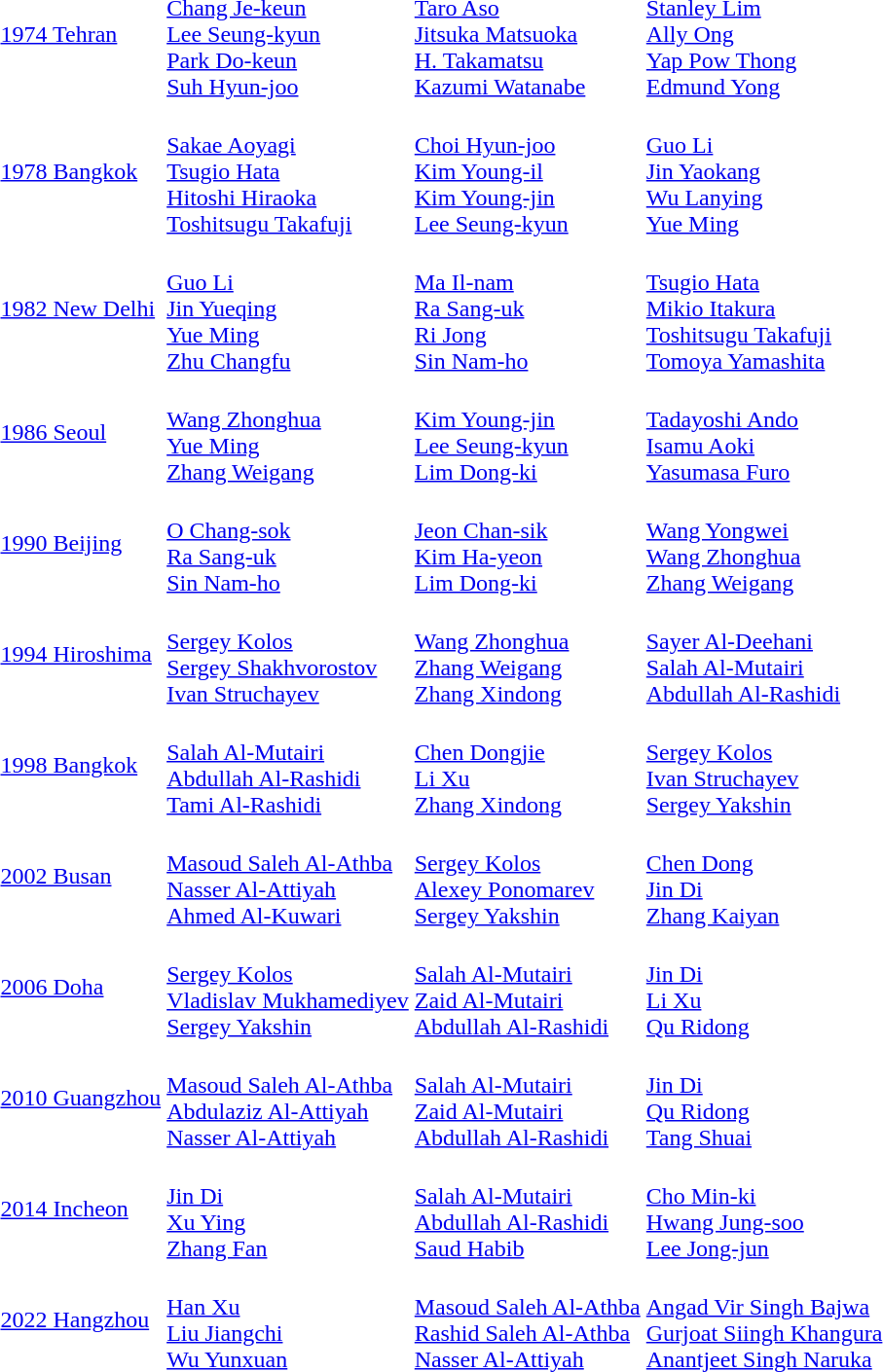<table>
<tr>
<td><a href='#'>1974 Tehran</a></td>
<td><br><a href='#'>Chang Je-keun</a><br><a href='#'>Lee Seung-kyun</a><br><a href='#'>Park Do-keun</a><br><a href='#'>Suh Hyun-joo</a></td>
<td><br><a href='#'>Taro Aso</a><br><a href='#'>Jitsuka Matsuoka</a><br><a href='#'>H. Takamatsu</a><br><a href='#'>Kazumi Watanabe</a></td>
<td><br><a href='#'>Stanley Lim</a><br><a href='#'>Ally Ong</a><br><a href='#'>Yap Pow Thong</a><br><a href='#'>Edmund Yong</a></td>
</tr>
<tr>
<td><a href='#'>1978 Bangkok</a></td>
<td><br><a href='#'>Sakae Aoyagi</a><br><a href='#'>Tsugio Hata</a><br><a href='#'>Hitoshi Hiraoka</a><br><a href='#'>Toshitsugu Takafuji</a></td>
<td><br><a href='#'>Choi Hyun-joo</a><br><a href='#'>Kim Young-il</a><br><a href='#'>Kim Young-jin</a><br><a href='#'>Lee Seung-kyun</a></td>
<td><br><a href='#'>Guo Li</a><br><a href='#'>Jin Yaokang</a><br><a href='#'>Wu Lanying</a><br><a href='#'>Yue Ming</a></td>
</tr>
<tr>
<td><a href='#'>1982 New Delhi</a></td>
<td><br><a href='#'>Guo Li</a><br><a href='#'>Jin Yueqing</a><br><a href='#'>Yue Ming</a><br><a href='#'>Zhu Changfu</a></td>
<td><br><a href='#'>Ma Il-nam</a><br><a href='#'>Ra Sang-uk</a><br><a href='#'>Ri Jong</a><br><a href='#'>Sin Nam-ho</a></td>
<td><br><a href='#'>Tsugio Hata</a><br><a href='#'>Mikio Itakura</a><br><a href='#'>Toshitsugu Takafuji</a><br><a href='#'>Tomoya Yamashita</a></td>
</tr>
<tr>
<td><a href='#'>1986 Seoul</a></td>
<td><br><a href='#'>Wang Zhonghua</a><br><a href='#'>Yue Ming</a><br><a href='#'>Zhang Weigang</a></td>
<td><br><a href='#'>Kim Young-jin</a><br><a href='#'>Lee Seung-kyun</a><br><a href='#'>Lim Dong-ki</a></td>
<td><br><a href='#'>Tadayoshi Ando</a><br><a href='#'>Isamu Aoki</a><br><a href='#'>Yasumasa Furo</a></td>
</tr>
<tr>
<td><a href='#'>1990 Beijing</a></td>
<td><br><a href='#'>O Chang-sok</a><br><a href='#'>Ra Sang-uk</a><br><a href='#'>Sin Nam-ho</a></td>
<td><br><a href='#'>Jeon Chan-sik</a><br><a href='#'>Kim Ha-yeon</a><br><a href='#'>Lim Dong-ki</a></td>
<td><br><a href='#'>Wang Yongwei</a><br><a href='#'>Wang Zhonghua</a><br><a href='#'>Zhang Weigang</a></td>
</tr>
<tr>
<td><a href='#'>1994 Hiroshima</a></td>
<td><br><a href='#'>Sergey Kolos</a><br><a href='#'>Sergey Shakhvorostov</a><br><a href='#'>Ivan Struchayev</a></td>
<td><br><a href='#'>Wang Zhonghua</a><br><a href='#'>Zhang Weigang</a><br><a href='#'>Zhang Xindong</a></td>
<td><br><a href='#'>Sayer Al-Deehani</a><br><a href='#'>Salah Al-Mutairi</a><br><a href='#'>Abdullah Al-Rashidi</a></td>
</tr>
<tr>
<td><a href='#'>1998 Bangkok</a></td>
<td><br><a href='#'>Salah Al-Mutairi</a><br><a href='#'>Abdullah Al-Rashidi</a><br><a href='#'>Tami Al-Rashidi</a></td>
<td><br><a href='#'>Chen Dongjie</a><br><a href='#'>Li Xu</a><br><a href='#'>Zhang Xindong</a></td>
<td><br><a href='#'>Sergey Kolos</a><br><a href='#'>Ivan Struchayev</a><br><a href='#'>Sergey Yakshin</a></td>
</tr>
<tr>
<td><a href='#'>2002 Busan</a></td>
<td><br><a href='#'>Masoud Saleh Al-Athba</a><br><a href='#'>Nasser Al-Attiyah</a><br><a href='#'>Ahmed Al-Kuwari</a></td>
<td><br><a href='#'>Sergey Kolos</a><br><a href='#'>Alexey Ponomarev</a><br><a href='#'>Sergey Yakshin</a></td>
<td><br><a href='#'>Chen Dong</a><br><a href='#'>Jin Di</a><br><a href='#'>Zhang Kaiyan</a></td>
</tr>
<tr>
<td><a href='#'>2006 Doha</a></td>
<td><br><a href='#'>Sergey Kolos</a><br><a href='#'>Vladislav Mukhamediyev</a><br><a href='#'>Sergey Yakshin</a></td>
<td><br><a href='#'>Salah Al-Mutairi</a><br><a href='#'>Zaid Al-Mutairi</a><br><a href='#'>Abdullah Al-Rashidi</a></td>
<td><br><a href='#'>Jin Di</a><br><a href='#'>Li Xu</a><br><a href='#'>Qu Ridong</a></td>
</tr>
<tr>
<td><a href='#'>2010 Guangzhou</a></td>
<td><br><a href='#'>Masoud Saleh Al-Athba</a><br><a href='#'>Abdulaziz Al-Attiyah</a><br><a href='#'>Nasser Al-Attiyah</a></td>
<td><br><a href='#'>Salah Al-Mutairi</a><br><a href='#'>Zaid Al-Mutairi</a><br><a href='#'>Abdullah Al-Rashidi</a></td>
<td><br><a href='#'>Jin Di</a><br><a href='#'>Qu Ridong</a><br><a href='#'>Tang Shuai</a></td>
</tr>
<tr>
<td><a href='#'>2014 Incheon</a></td>
<td><br><a href='#'>Jin Di</a><br><a href='#'>Xu Ying</a><br><a href='#'>Zhang Fan</a></td>
<td><br><a href='#'>Salah Al-Mutairi</a><br><a href='#'>Abdullah Al-Rashidi</a><br><a href='#'>Saud Habib</a></td>
<td><br><a href='#'>Cho Min-ki</a><br><a href='#'>Hwang Jung-soo</a><br><a href='#'>Lee Jong-jun</a></td>
</tr>
<tr>
<td><a href='#'>2022 Hangzhou</a></td>
<td><br><a href='#'>Han Xu</a><br><a href='#'>Liu Jiangchi</a><br><a href='#'>Wu Yunxuan</a></td>
<td><br><a href='#'>Masoud Saleh Al-Athba</a><br><a href='#'>Rashid Saleh Al-Athba</a><br><a href='#'>Nasser Al-Attiyah</a></td>
<td><br><a href='#'>Angad Vir Singh Bajwa</a><br><a href='#'>Gurjoat Siingh Khangura</a><br><a href='#'>Anantjeet Singh Naruka</a></td>
</tr>
</table>
